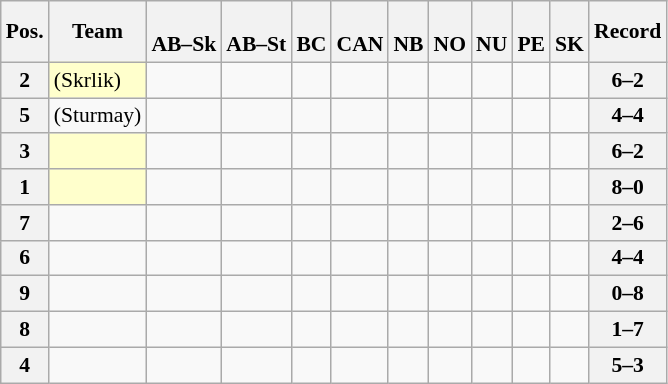<table class="wikitable sortable nowrap" style="text-align:center; font-size:0.9em;">
<tr>
<th>Pos.</th>
<th>Team</th>
<th><br>AB–Sk</th>
<th><br>AB–St</th>
<th><br>BC</th>
<th><br>CAN</th>
<th><br>NB</th>
<th><br>NO</th>
<th><br>NU</th>
<th><br>PE</th>
<th><br>SK</th>
<th>Record</th>
</tr>
<tr>
<th>2</th>
<td style="text-align:left; background:#ffffcc;"> (Skrlik)</td>
<td></td>
<td></td>
<td></td>
<td></td>
<td></td>
<td></td>
<td></td>
<td></td>
<td></td>
<th>6–2</th>
</tr>
<tr>
<th>5</th>
<td style="text-align:left;"> (Sturmay)</td>
<td></td>
<td></td>
<td></td>
<td></td>
<td></td>
<td></td>
<td></td>
<td></td>
<td></td>
<th>4–4</th>
</tr>
<tr>
<th>3</th>
<td style="text-align:left; background:#ffffcc;"></td>
<td></td>
<td></td>
<td></td>
<td></td>
<td></td>
<td></td>
<td></td>
<td></td>
<td></td>
<th>6–2</th>
</tr>
<tr>
<th>1</th>
<td style="text-align:left; background:#ffffcc;"></td>
<td></td>
<td></td>
<td></td>
<td></td>
<td></td>
<td></td>
<td></td>
<td></td>
<td></td>
<th>8–0</th>
</tr>
<tr>
<th>7</th>
<td style="text-align:left;"></td>
<td></td>
<td></td>
<td></td>
<td></td>
<td></td>
<td></td>
<td></td>
<td></td>
<td></td>
<th>2–6</th>
</tr>
<tr>
<th>6</th>
<td style="text-align:left;"></td>
<td></td>
<td></td>
<td></td>
<td></td>
<td></td>
<td></td>
<td></td>
<td></td>
<td></td>
<th>4–4</th>
</tr>
<tr>
<th>9</th>
<td style="text-align:left;"></td>
<td></td>
<td></td>
<td></td>
<td></td>
<td></td>
<td></td>
<td></td>
<td></td>
<td></td>
<th>0–8</th>
</tr>
<tr>
<th>8</th>
<td style="text-align:left;"></td>
<td></td>
<td></td>
<td></td>
<td></td>
<td></td>
<td></td>
<td></td>
<td></td>
<td></td>
<th>1–7</th>
</tr>
<tr>
<th>4</th>
<td style="text-align:left;"></td>
<td></td>
<td></td>
<td></td>
<td></td>
<td></td>
<td></td>
<td></td>
<td></td>
<td></td>
<th>5–3</th>
</tr>
</table>
